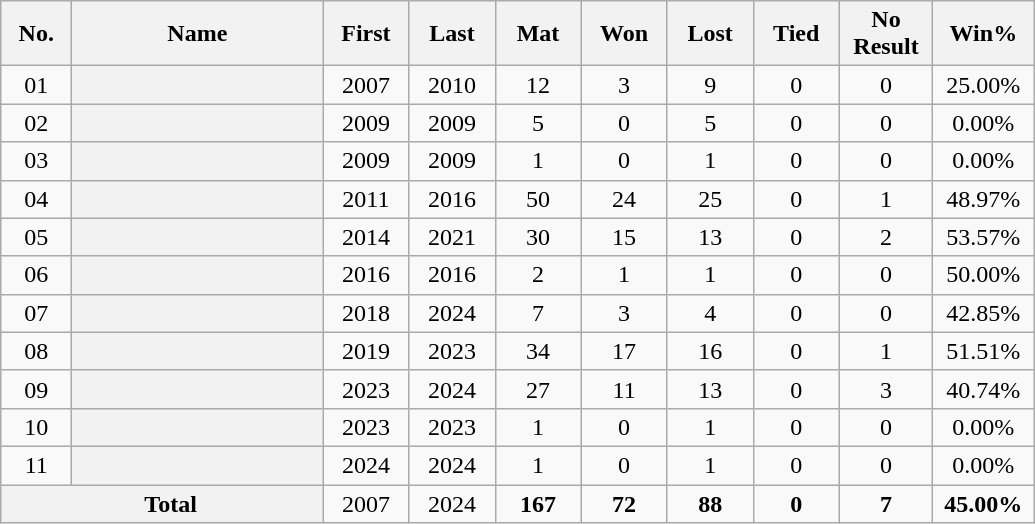<table class="wikitable sortable">
<tr>
<th width="40" scope="col">No.</th>
<th width="160" scope="col">Name</th>
<th width="50" scope="col">First</th>
<th width="50" scope="col">Last</th>
<th width="50" scope="col">Mat</th>
<th width="50" scope="col">Won</th>
<th width="50" scope="col">Lost</th>
<th width="50" scope="col">Tied</th>
<th width="55" scope="col">No Result</th>
<th width="60" scope="col">Win%</th>
</tr>
<tr align=center>
<td><span>0</span>1</td>
<th align=left scope="row"></th>
<td>2007</td>
<td>2010</td>
<td>12</td>
<td>3</td>
<td>9</td>
<td>0</td>
<td>0</td>
<td>25.00%</td>
</tr>
<tr align=center>
<td><span>0</span>2</td>
<th align=left scope="row"></th>
<td>2009</td>
<td>2009</td>
<td>5</td>
<td>0</td>
<td>5</td>
<td>0</td>
<td>0</td>
<td>0.00%</td>
</tr>
<tr align=center>
<td><span>0</span>3</td>
<th align=left scope="row"></th>
<td>2009</td>
<td>2009</td>
<td>1</td>
<td>0</td>
<td>1</td>
<td>0</td>
<td>0</td>
<td>0.00%</td>
</tr>
<tr align=center>
<td><span>0</span>4</td>
<th align=left scope="row"></th>
<td>2011</td>
<td>2016</td>
<td>50</td>
<td>24</td>
<td>25</td>
<td>0</td>
<td>1</td>
<td>48.97%</td>
</tr>
<tr align=center>
<td><span>0</span>5</td>
<th align=left scope="row"></th>
<td>2014</td>
<td>2021</td>
<td>30</td>
<td>15</td>
<td>13</td>
<td>0</td>
<td>2</td>
<td>53.57%</td>
</tr>
<tr align=center>
<td><span>0</span>6</td>
<th align=left scope="row"></th>
<td>2016</td>
<td>2016</td>
<td>2</td>
<td>1</td>
<td>1</td>
<td>0</td>
<td>0</td>
<td>50.00%</td>
</tr>
<tr align=center>
<td><span>0</span>7</td>
<th align=left scope="row"></th>
<td>2018</td>
<td>2024</td>
<td>7</td>
<td>3</td>
<td>4</td>
<td>0</td>
<td>0</td>
<td>42.85%</td>
</tr>
<tr align=center>
<td><span>0</span>8</td>
<th align=left scope="row"></th>
<td>2019</td>
<td>2023</td>
<td>34</td>
<td>17</td>
<td>16</td>
<td>0</td>
<td>1</td>
<td>51.51%</td>
</tr>
<tr align=center>
<td><span>0</span>9</td>
<th align=left scope="row"></th>
<td>2023</td>
<td>2024</td>
<td>27</td>
<td>11</td>
<td>13</td>
<td>0</td>
<td>3</td>
<td>40.74%</td>
</tr>
<tr align=center>
<td>10</td>
<th align=left scope="row"></th>
<td>2023</td>
<td>2023</td>
<td>1</td>
<td>0</td>
<td>1</td>
<td>0</td>
<td>0</td>
<td>0.00%</td>
</tr>
<tr align=center>
<td>11</td>
<th align=left scope="row"></th>
<td>2024</td>
<td>2024</td>
<td>1</td>
<td>0</td>
<td>1</td>
<td>0</td>
<td>0</td>
<td>0.00%</td>
</tr>
<tr class="sortbottom" align=center>
<th colspan=2 align=left scope="row"><strong>   Total</strong></th>
<td>2007</td>
<td>2024</td>
<td><strong>167</strong></td>
<td><strong>72</strong></td>
<td><strong>88</strong></td>
<td><strong>0</strong></td>
<td><strong>7</strong></td>
<td><strong>45.00%</strong></td>
</tr>
</table>
